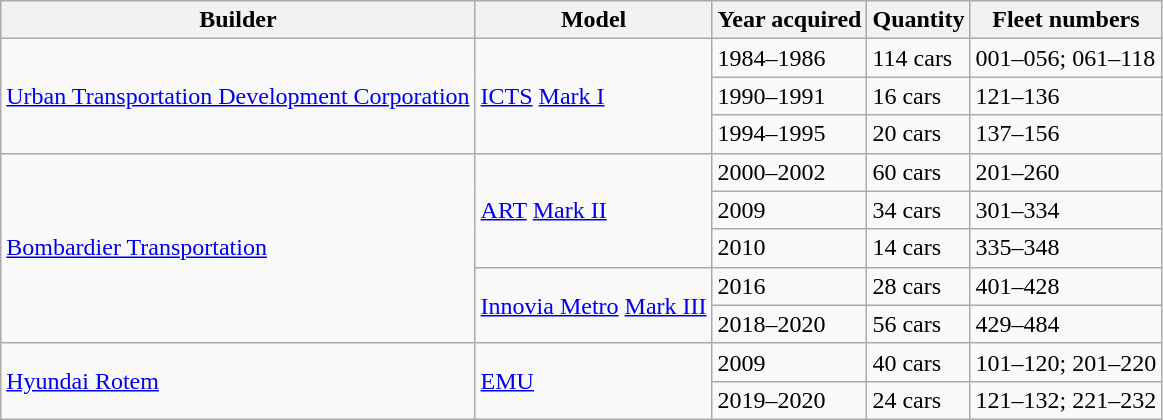<table class="wikitable">
<tr>
<th>Builder</th>
<th>Model</th>
<th>Year acquired</th>
<th>Quantity</th>
<th>Fleet numbers</th>
</tr>
<tr>
<td rowspan="3"><a href='#'>Urban Transportation Development Corporation</a></td>
<td rowspan="3"><a href='#'>ICTS</a> <a href='#'>Mark I</a></td>
<td>1984–1986</td>
<td>114 cars</td>
<td>001–056; 061–118</td>
</tr>
<tr>
<td>1990–1991</td>
<td>16 cars</td>
<td>121–136</td>
</tr>
<tr>
<td>1994–1995</td>
<td>20 cars</td>
<td>137–156</td>
</tr>
<tr>
<td rowspan="5"><a href='#'>Bombardier Transportation</a></td>
<td rowspan="3"><a href='#'>ART</a> <a href='#'>Mark II</a></td>
<td>2000–2002</td>
<td>60 cars</td>
<td>201–260</td>
</tr>
<tr>
<td>2009</td>
<td>34 cars</td>
<td>301–334</td>
</tr>
<tr>
<td>2010</td>
<td>14 cars</td>
<td>335–348</td>
</tr>
<tr>
<td rowspan="2"><a href='#'>Innovia Metro</a> <a href='#'>Mark III</a></td>
<td>2016</td>
<td>28 cars</td>
<td>401–428</td>
</tr>
<tr>
<td>2018–2020</td>
<td>56 cars</td>
<td>429–484</td>
</tr>
<tr>
<td rowspan="2"><a href='#'>Hyundai Rotem</a></td>
<td rowspan="2"><a href='#'>EMU</a></td>
<td>2009</td>
<td>40 cars</td>
<td>101–120; 201–220</td>
</tr>
<tr>
<td>2019–2020</td>
<td>24 cars</td>
<td>121–132; 221–232</td>
</tr>
</table>
